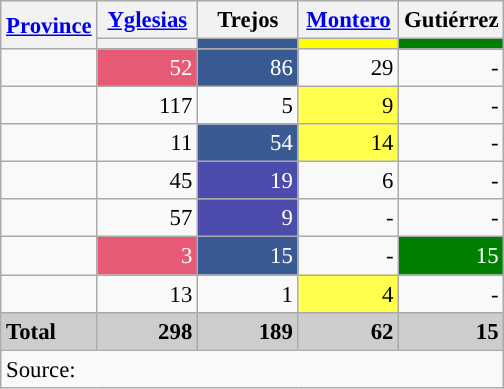<table class="wikitable sortable" style="text-align:right; font-size:95%">
<tr>
<th rowspan=2><a href='#'>Province</a></th>
<th width=60px><a href='#'>Yglesias</a></th>
<th width=60px>Trejos</th>
<th width=60px><a href='#'>Montero</a></th>
<th width=60px>Gutiérrez</th>
</tr>
<tr>
<th style="background:"></th>
<th style="background:#3A5A94"></th>
<th style="background:#FFFF00"></th>
<th style="background:#008000"></th>
</tr>
<tr>
<td align="left"></td>
<td style="background:#e65a76; color:white;">52</td>
<td style="background:#3A5A94; color:white;">86</td>
<td>29</td>
<td>-</td>
</tr>
<tr>
<td align="left"></td>
<td style="background:">117</td>
<td>5</td>
<td style="background:#ffff4c; color:black;">9</td>
<td>-</td>
</tr>
<tr>
<td align="left"></td>
<td>11</td>
<td style="background:#3A5A94; color:white;">54</td>
<td style="background:#ffff4c; color:black;">14</td>
<td>-</td>
</tr>
<tr>
<td align="left"></td>
<td style="background:">45</td>
<td style="background:#4c4cad; color:white;">19</td>
<td>6</td>
<td>-</td>
</tr>
<tr>
<td align="left"></td>
<td style="background:">57</td>
<td style="background:#4c4cad; color:white;">9</td>
<td>-</td>
<td>-</td>
</tr>
<tr>
<td align="left"></td>
<td style="background:#e65a76; color:white;">3</td>
<td style="background:#3A5A94; color:white;">15</td>
<td>-</td>
<td style="background:#008000; color:white;">15</td>
</tr>
<tr>
<td align="left"></td>
<td style="background:">13</td>
<td>1</td>
<td style="background:#ffff4c; color:black;">4</td>
<td>-</td>
</tr>
<tr style="background:#CDCDCD;" class=sortbottom>
<td align="left"><strong>Total</strong></td>
<td style="background:"><strong>298</strong></td>
<td><strong>189</strong></td>
<td><strong>62</strong></td>
<td><strong>15</strong></td>
</tr>
<tr class=sortbottom>
<td align=left colspan=11>Source: </td>
</tr>
</table>
